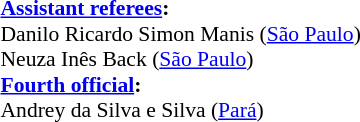<table width=50% style="font-size: 90%">
<tr>
<td><br><br><strong><a href='#'>Assistant referees</a>:</strong>
<br>Danilo Ricardo Simon Manis (<a href='#'>São Paulo</a>)
<br>Neuza Inês Back (<a href='#'>São Paulo</a>)
<br><strong><a href='#'>Fourth official</a>:</strong>
<br>Andrey da Silva e Silva (<a href='#'>Pará</a>)</td>
</tr>
</table>
